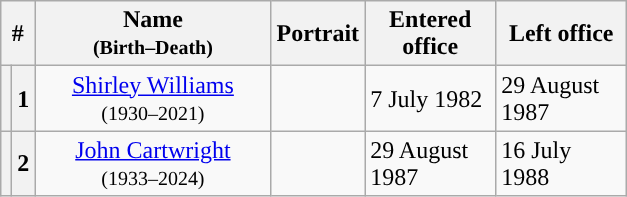<table class="wikitable">
<tr>
<th colspan="2">#</th>
<th width="150">Name<br><small>(Birth–Death)</small></th>
<th>Portrait</th>
<th width="80">Entered office</th>
<th width="80">Left office</th>
</tr>
<tr>
<th style="background:"></th>
<th>1</th>
<td style="text-align:center;"><a href='#'>Shirley Williams</a><br><small>(1930–2021)</small></td>
<td></td>
<td>7 July 1982</td>
<td>29 August 1987</td>
</tr>
<tr>
<th style="background:"></th>
<th>2</th>
<td style="text-align:center;"><a href='#'>John Cartwright</a><br><small>(1933–2024)</small></td>
<td></td>
<td>29 August 1987</td>
<td>16 July 1988</td>
</tr>
</table>
